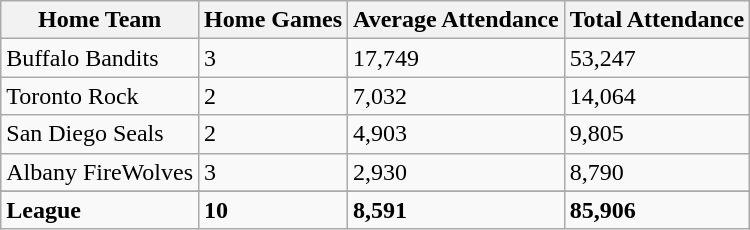<table class="wikitable sortable">
<tr>
<th>Home Team</th>
<th>Home Games</th>
<th>Average Attendance</th>
<th>Total Attendance</th>
</tr>
<tr>
<td>Buffalo Bandits</td>
<td>3</td>
<td>17,749</td>
<td>53,247</td>
</tr>
<tr>
<td>Toronto Rock</td>
<td>2</td>
<td>7,032</td>
<td>14,064</td>
</tr>
<tr>
<td>San Diego Seals</td>
<td>2</td>
<td>4,903</td>
<td>9,805</td>
</tr>
<tr>
<td>Albany FireWolves</td>
<td>3</td>
<td>2,930</td>
<td>8,790</td>
</tr>
<tr>
</tr>
<tr class="sortbottom">
<td><strong>League</strong></td>
<td><strong>10</strong></td>
<td><strong>8,591</strong></td>
<td><strong>85,906</strong></td>
</tr>
</table>
